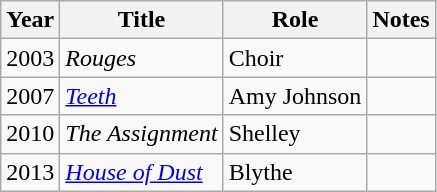<table class="wikitable">
<tr>
<th>Year</th>
<th>Title</th>
<th>Role</th>
<th>Notes</th>
</tr>
<tr>
<td>2003</td>
<td><em>Rouges</em></td>
<td>Choir</td>
<td></td>
</tr>
<tr>
<td>2007</td>
<td><em><a href='#'>Teeth</a></em></td>
<td>Amy Johnson</td>
<td></td>
</tr>
<tr>
<td>2010</td>
<td><em>The Assignment</em></td>
<td>Shelley</td>
<td></td>
</tr>
<tr>
<td>2013</td>
<td><em><a href='#'>House of Dust</a></em></td>
<td>Blythe</td>
<td></td>
</tr>
</table>
